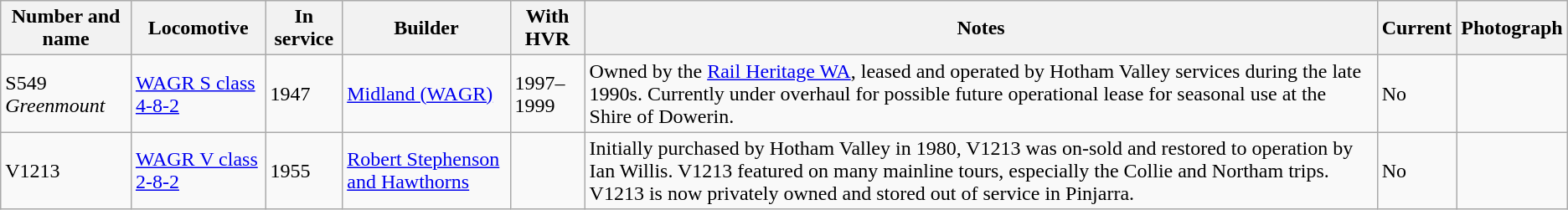<table class="wikitable">
<tr>
<th>Number and name</th>
<th>Locomotive</th>
<th>In service</th>
<th>Builder</th>
<th>With HVR</th>
<th>Notes</th>
<th>Current</th>
<th>Photograph</th>
</tr>
<tr>
<td>S549 <em>Greenmount</em></td>
<td><a href='#'>WAGR S class</a> <a href='#'>4-8-2</a></td>
<td>1947</td>
<td><a href='#'>Midland (WAGR)</a></td>
<td>1997–1999</td>
<td>Owned by the <a href='#'>Rail Heritage WA</a>, leased and operated by Hotham Valley services during the late 1990s. Currently under overhaul for possible future operational lease for seasonal use at the Shire of Dowerin.</td>
<td>No</td>
<td></td>
</tr>
<tr>
<td>V1213</td>
<td><a href='#'>WAGR V class</a> <a href='#'>2-8-2</a></td>
<td>1955</td>
<td><a href='#'>Robert Stephenson and Hawthorns</a></td>
<td></td>
<td>Initially purchased by Hotham Valley in 1980, V1213 was on-sold and restored to operation by Ian Willis. V1213 featured on many mainline tours, especially the Collie and Northam trips. V1213 is now privately owned and stored out of service in Pinjarra.</td>
<td>No</td>
<td></td>
</tr>
</table>
